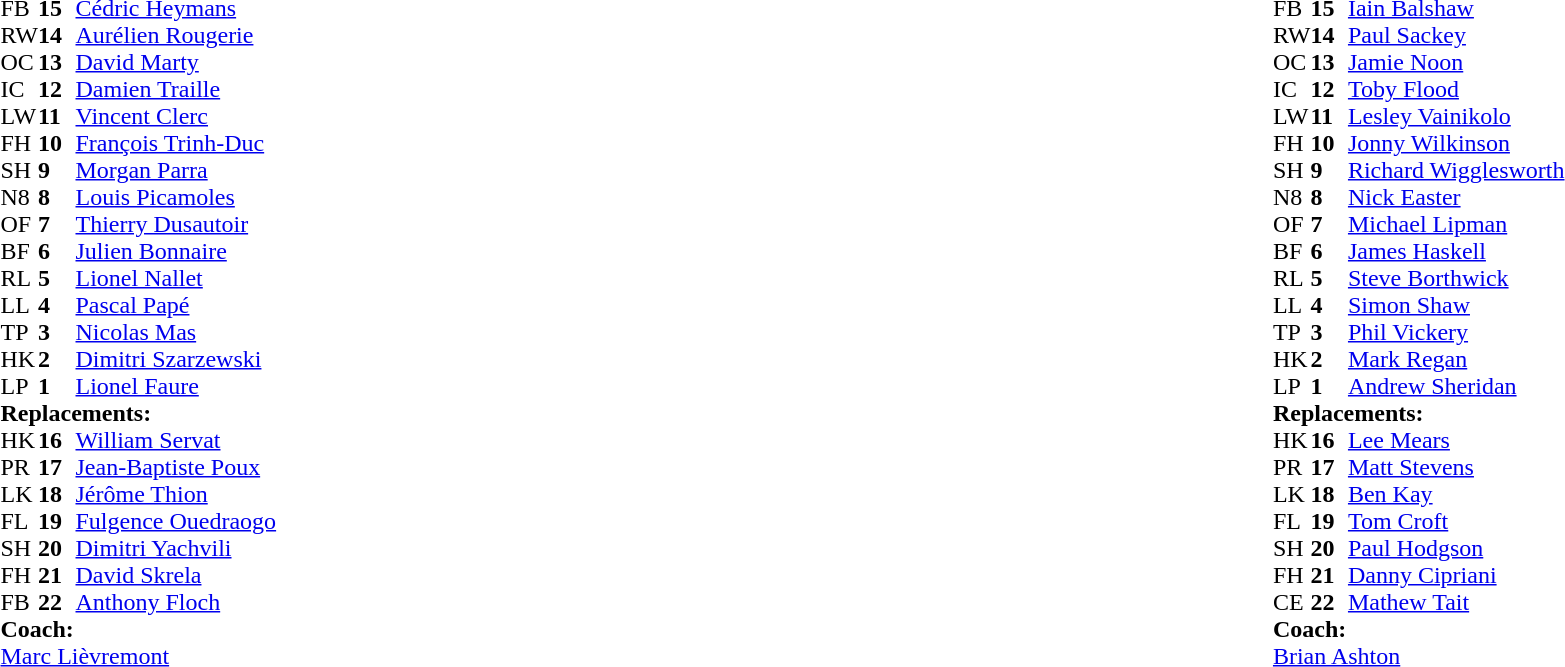<table width="100%">
<tr>
<td valign="top" width="50%"><br><table cellspacing="0" cellpadding="0">
<tr>
<th width="25"></th>
<th width="25"></th>
</tr>
<tr>
<td>FB</td>
<td><strong>15</strong></td>
<td><a href='#'>Cédric Heymans</a></td>
</tr>
<tr>
<td>RW</td>
<td><strong>14</strong></td>
<td><a href='#'>Aurélien Rougerie</a></td>
</tr>
<tr>
<td>OC</td>
<td><strong>13</strong></td>
<td><a href='#'>David Marty</a></td>
</tr>
<tr>
<td>IC</td>
<td><strong>12</strong></td>
<td><a href='#'>Damien Traille</a></td>
</tr>
<tr>
<td>LW</td>
<td><strong>11</strong></td>
<td><a href='#'>Vincent Clerc</a></td>
</tr>
<tr>
<td>FH</td>
<td><strong>10</strong></td>
<td><a href='#'>François Trinh-Duc</a></td>
</tr>
<tr>
<td>SH</td>
<td><strong>9</strong></td>
<td><a href='#'>Morgan Parra</a></td>
</tr>
<tr>
<td>N8</td>
<td><strong>8</strong></td>
<td><a href='#'>Louis Picamoles</a></td>
</tr>
<tr>
<td>OF</td>
<td><strong>7</strong></td>
<td><a href='#'>Thierry Dusautoir</a></td>
</tr>
<tr>
<td>BF</td>
<td><strong>6</strong></td>
<td><a href='#'>Julien Bonnaire</a></td>
</tr>
<tr>
<td>RL</td>
<td><strong>5</strong></td>
<td><a href='#'>Lionel Nallet</a></td>
</tr>
<tr>
<td>LL</td>
<td><strong>4</strong></td>
<td><a href='#'>Pascal Papé</a></td>
</tr>
<tr>
<td>TP</td>
<td><strong>3</strong></td>
<td><a href='#'>Nicolas Mas</a></td>
</tr>
<tr>
<td>HK</td>
<td><strong>2</strong></td>
<td><a href='#'>Dimitri Szarzewski</a></td>
</tr>
<tr>
<td>LP</td>
<td><strong>1</strong></td>
<td><a href='#'>Lionel Faure</a></td>
</tr>
<tr>
<td colspan="3"><strong>Replacements:</strong></td>
</tr>
<tr>
<td>HK</td>
<td><strong>16</strong></td>
<td><a href='#'>William Servat</a></td>
</tr>
<tr>
<td>PR</td>
<td><strong>17</strong></td>
<td><a href='#'>Jean-Baptiste Poux</a></td>
</tr>
<tr>
<td>LK</td>
<td><strong>18</strong></td>
<td><a href='#'>Jérôme Thion</a></td>
</tr>
<tr>
<td>FL</td>
<td><strong>19</strong></td>
<td><a href='#'>Fulgence Ouedraogo</a></td>
</tr>
<tr>
<td>SH</td>
<td><strong>20</strong></td>
<td><a href='#'>Dimitri Yachvili</a></td>
</tr>
<tr>
<td>FH</td>
<td><strong>21</strong></td>
<td><a href='#'>David Skrela</a></td>
</tr>
<tr>
<td>FB</td>
<td><strong>22</strong></td>
<td><a href='#'>Anthony Floch</a></td>
</tr>
<tr>
<td colspan="3"><strong>Coach:</strong></td>
</tr>
<tr>
<td colspan="3"><a href='#'>Marc Lièvremont</a></td>
</tr>
</table>
</td>
<td style="vertical-align:top"></td>
<td style="vertical-align:top" width="50%"><br><table cellspacing="0" cellpadding="0" align="center">
<tr>
<th width="25"></th>
<th width="25"></th>
</tr>
<tr>
<td>FB</td>
<td><strong>15</strong></td>
<td><a href='#'>Iain Balshaw</a></td>
</tr>
<tr>
<td>RW</td>
<td><strong>14</strong></td>
<td><a href='#'>Paul Sackey</a></td>
</tr>
<tr>
<td>OC</td>
<td><strong>13</strong></td>
<td><a href='#'>Jamie Noon</a></td>
</tr>
<tr>
<td>IC</td>
<td><strong>12</strong></td>
<td><a href='#'>Toby Flood</a></td>
</tr>
<tr>
<td>LW</td>
<td><strong>11</strong></td>
<td><a href='#'>Lesley Vainikolo</a></td>
</tr>
<tr>
<td>FH</td>
<td><strong>10</strong></td>
<td><a href='#'>Jonny Wilkinson</a></td>
</tr>
<tr>
<td>SH</td>
<td><strong>9</strong></td>
<td><a href='#'>Richard Wigglesworth</a></td>
</tr>
<tr>
<td>N8</td>
<td><strong>8</strong></td>
<td><a href='#'>Nick Easter</a></td>
</tr>
<tr>
<td>OF</td>
<td><strong>7</strong></td>
<td><a href='#'>Michael Lipman</a></td>
</tr>
<tr>
<td>BF</td>
<td><strong>6</strong></td>
<td><a href='#'>James Haskell</a></td>
</tr>
<tr>
<td>RL</td>
<td><strong>5</strong></td>
<td><a href='#'>Steve Borthwick</a></td>
</tr>
<tr>
<td>LL</td>
<td><strong>4</strong></td>
<td><a href='#'>Simon Shaw</a></td>
</tr>
<tr>
<td>TP</td>
<td><strong>3</strong></td>
<td><a href='#'>Phil Vickery</a></td>
</tr>
<tr>
<td>HK</td>
<td><strong>2</strong></td>
<td><a href='#'>Mark Regan</a></td>
</tr>
<tr>
<td>LP</td>
<td><strong>1</strong></td>
<td><a href='#'>Andrew Sheridan</a></td>
</tr>
<tr>
<td colspan="3"><strong>Replacements:</strong></td>
</tr>
<tr>
<td>HK</td>
<td><strong>16</strong></td>
<td><a href='#'>Lee Mears</a></td>
</tr>
<tr>
<td>PR</td>
<td><strong>17</strong></td>
<td><a href='#'>Matt Stevens</a></td>
</tr>
<tr>
<td>LK</td>
<td><strong>18</strong></td>
<td><a href='#'>Ben Kay</a></td>
</tr>
<tr>
<td>FL</td>
<td><strong>19</strong></td>
<td><a href='#'>Tom Croft</a></td>
</tr>
<tr>
<td>SH</td>
<td><strong>20</strong></td>
<td><a href='#'>Paul Hodgson</a></td>
</tr>
<tr>
<td>FH</td>
<td><strong>21</strong></td>
<td><a href='#'>Danny Cipriani</a></td>
</tr>
<tr>
<td>CE</td>
<td><strong>22</strong></td>
<td><a href='#'>Mathew Tait</a></td>
</tr>
<tr>
<td colspan="3"><strong>Coach:</strong></td>
</tr>
<tr>
<td colspan="3"><a href='#'>Brian Ashton</a></td>
</tr>
</table>
</td>
</tr>
</table>
